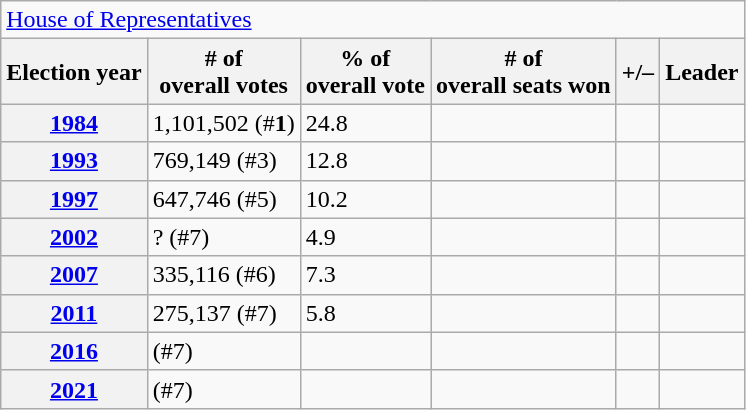<table class=wikitable>
<tr>
<td colspan=7><a href='#'>House of Representatives</a></td>
</tr>
<tr>
<th>Election year</th>
<th># of<br>overall votes</th>
<th>% of<br>overall vote</th>
<th># of<br>overall seats won</th>
<th>+/–</th>
<th>Leader</th>
</tr>
<tr>
<th><a href='#'>1984</a></th>
<td>1,101,502 (#<strong>1</strong>)</td>
<td>24.8</td>
<td></td>
<td></td>
<td></td>
</tr>
<tr>
<th><a href='#'>1993</a></th>
<td>769,149 (#3)</td>
<td>12.8</td>
<td></td>
<td></td>
<td></td>
</tr>
<tr>
<th><a href='#'>1997</a></th>
<td>647,746 (#5)</td>
<td>10.2</td>
<td></td>
<td></td>
<td></td>
</tr>
<tr>
<th><a href='#'>2002</a></th>
<td>? (#7)</td>
<td>4.9</td>
<td></td>
<td></td>
<td></td>
</tr>
<tr>
<th><a href='#'>2007</a></th>
<td>335,116 (#6)</td>
<td>7.3</td>
<td></td>
<td></td>
<td></td>
</tr>
<tr>
<th><a href='#'>2011</a></th>
<td>275,137 (#7)</td>
<td>5.8</td>
<td></td>
<td></td>
<td></td>
</tr>
<tr>
<th><a href='#'>2016</a></th>
<td>(#7)</td>
<td></td>
<td></td>
<td></td>
<td></td>
</tr>
<tr>
<th><a href='#'>2021</a></th>
<td>(#7)</td>
<td></td>
<td></td>
<td></td>
<td></td>
</tr>
</table>
